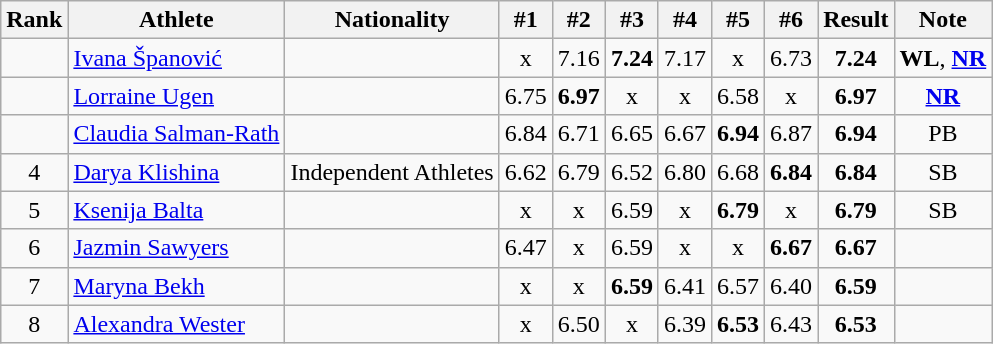<table class="wikitable sortable" style="text-align:center">
<tr>
<th>Rank</th>
<th>Athlete</th>
<th>Nationality</th>
<th>#1</th>
<th>#2</th>
<th>#3</th>
<th>#4</th>
<th>#5</th>
<th>#6</th>
<th>Result</th>
<th>Note</th>
</tr>
<tr>
<td></td>
<td align=left><a href='#'>Ivana Španović</a></td>
<td align=left></td>
<td>x</td>
<td>7.16</td>
<td><strong>7.24</strong></td>
<td>7.17</td>
<td>x</td>
<td>6.73</td>
<td><strong>7.24</strong></td>
<td><strong>WL</strong>, <strong><a href='#'>NR</a></strong></td>
</tr>
<tr>
<td></td>
<td align=left><a href='#'>Lorraine Ugen</a></td>
<td align=left></td>
<td>6.75</td>
<td><strong>6.97</strong></td>
<td>x</td>
<td>x</td>
<td>6.58</td>
<td>x</td>
<td><strong>6.97</strong></td>
<td><strong><a href='#'>NR</a></strong></td>
</tr>
<tr>
<td></td>
<td align=left><a href='#'>Claudia Salman-Rath</a></td>
<td align=left></td>
<td>6.84</td>
<td>6.71</td>
<td>6.65</td>
<td>6.67</td>
<td><strong>6.94</strong></td>
<td>6.87</td>
<td><strong>6.94</strong></td>
<td>PB</td>
</tr>
<tr>
<td>4</td>
<td align=left><a href='#'>Darya Klishina</a></td>
<td align=left>Independent Athletes</td>
<td>6.62</td>
<td>6.79</td>
<td>6.52</td>
<td>6.80</td>
<td>6.68</td>
<td><strong>6.84</strong></td>
<td><strong>6.84</strong></td>
<td>SB</td>
</tr>
<tr>
<td>5</td>
<td align=left><a href='#'>Ksenija Balta</a></td>
<td align=left></td>
<td>x</td>
<td>x</td>
<td>6.59</td>
<td>x</td>
<td><strong>6.79</strong></td>
<td>x</td>
<td><strong>6.79</strong></td>
<td>SB</td>
</tr>
<tr>
<td>6</td>
<td align=left><a href='#'>Jazmin Sawyers</a></td>
<td align=left></td>
<td>6.47</td>
<td>x</td>
<td>6.59</td>
<td>x</td>
<td>x</td>
<td><strong>6.67</strong></td>
<td><strong>6.67</strong></td>
<td></td>
</tr>
<tr>
<td>7</td>
<td align=left><a href='#'>Maryna Bekh</a></td>
<td align=left></td>
<td>x</td>
<td>x</td>
<td><strong>6.59</strong></td>
<td>6.41</td>
<td>6.57</td>
<td>6.40</td>
<td><strong>6.59</strong></td>
<td></td>
</tr>
<tr>
<td>8</td>
<td align=left><a href='#'>Alexandra Wester</a></td>
<td align=left></td>
<td>x</td>
<td>6.50</td>
<td>x</td>
<td>6.39</td>
<td><strong>6.53</strong></td>
<td>6.43</td>
<td><strong>6.53</strong></td>
<td></td>
</tr>
</table>
